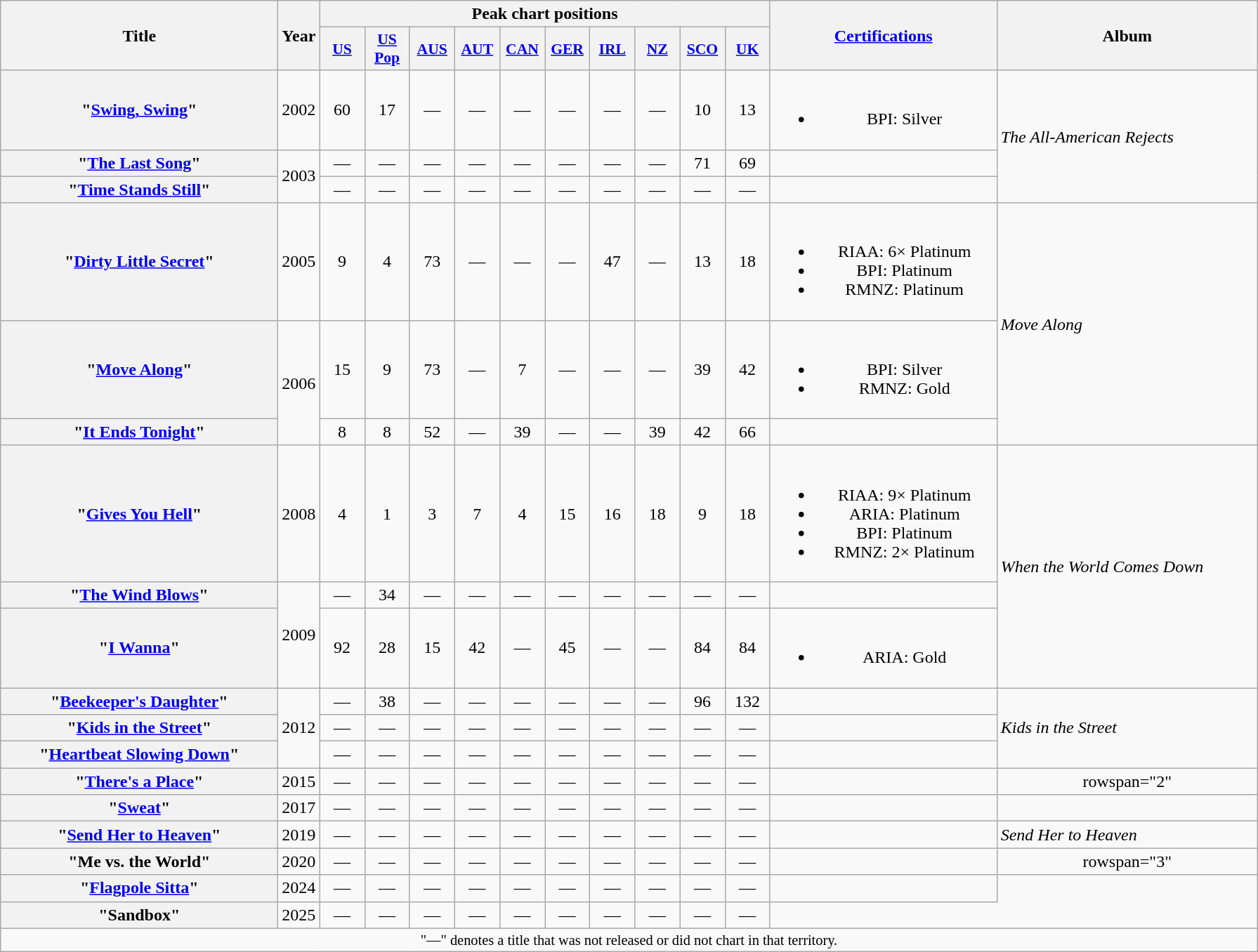<table class="wikitable plainrowheaders" style="text-align:center;">
<tr>
<th scope="col" rowspan="2" style="width:16em;">Title</th>
<th scope="col" rowspan="2" style="width:1em;">Year</th>
<th scope="col" colspan="10">Peak chart positions</th>
<th scope="col" rowspan="2" style="width:13em;"><a href='#'>Certifications</a></th>
<th scope="col" rowspan="2" style="width:15em;">Album</th>
</tr>
<tr>
<th scope="col" style="width:2.5em;font-size:90%;"><a href='#'>US</a><br></th>
<th scope="col" style="width:2.5em;font-size:90%;"><a href='#'>US<br>Pop</a><br></th>
<th scope="col" style="width:2.5em;font-size:90%;"><a href='#'>AUS</a><br></th>
<th scope="col" style="width:2.5em;font-size:90%;"><a href='#'>AUT</a><br></th>
<th scope="col" style="width:2.5em;font-size:90%;"><a href='#'>CAN</a><br></th>
<th scope="col" style="width:2.5em;font-size:90%;"><a href='#'>GER</a><br></th>
<th scope="col" style="width:2.5em;font-size:90%;"><a href='#'>IRL</a><br></th>
<th scope="col" style="width:2.5em;font-size:90%;"><a href='#'>NZ</a><br></th>
<th scope="col" style="width:2.5em;font-size:90%;"><a href='#'>SCO</a><br></th>
<th scope="col" style="width:2.5em;font-size:90%;"><a href='#'>UK</a><br></th>
</tr>
<tr>
<th scope="row">"<a href='#'>Swing, Swing</a>"</th>
<td>2002</td>
<td>60</td>
<td>17</td>
<td>—</td>
<td>—</td>
<td>—</td>
<td>—</td>
<td>—</td>
<td>—</td>
<td>10</td>
<td>13</td>
<td><br><ul><li>BPI: Silver</li></ul></td>
<td rowspan="3" style="text-align:left;"><em>The All-American Rejects</em></td>
</tr>
<tr>
<th scope="row">"<a href='#'>The Last Song</a>"</th>
<td rowspan="2">2003</td>
<td>—</td>
<td>—</td>
<td>—</td>
<td>—</td>
<td>—</td>
<td>—</td>
<td>—</td>
<td>—</td>
<td>71</td>
<td>69</td>
<td></td>
</tr>
<tr>
<th scope="row">"<a href='#'>Time Stands Still</a>"</th>
<td>—</td>
<td>—</td>
<td>—</td>
<td>—</td>
<td>—</td>
<td>—</td>
<td>—</td>
<td>—</td>
<td>—</td>
<td>—</td>
<td></td>
</tr>
<tr>
<th scope="row">"<a href='#'>Dirty Little Secret</a>"</th>
<td>2005</td>
<td>9</td>
<td>4</td>
<td>73</td>
<td>—</td>
<td>—</td>
<td>—</td>
<td>47</td>
<td>—</td>
<td>13</td>
<td>18</td>
<td><br><ul><li>RIAA: 6× Platinum</li><li>BPI: Platinum</li><li>RMNZ: Platinum</li></ul></td>
<td rowspan="3" style="text-align:left;"><em>Move Along</em></td>
</tr>
<tr>
<th scope="row">"<a href='#'>Move Along</a>"</th>
<td rowspan="2">2006</td>
<td>15</td>
<td>9</td>
<td>73</td>
<td>—</td>
<td>7</td>
<td>—</td>
<td>—</td>
<td>—</td>
<td>39</td>
<td>42</td>
<td><br><ul><li>BPI: Silver</li><li>RMNZ: Gold</li></ul></td>
</tr>
<tr>
<th scope="row">"<a href='#'>It Ends Tonight</a>"</th>
<td>8</td>
<td>8</td>
<td>52</td>
<td>—</td>
<td>39</td>
<td>—</td>
<td>—</td>
<td>39</td>
<td>42</td>
<td>66</td>
<td></td>
</tr>
<tr>
<th scope="row">"<a href='#'>Gives You Hell</a>"</th>
<td>2008</td>
<td>4</td>
<td>1</td>
<td>3</td>
<td>7</td>
<td>4</td>
<td>15</td>
<td>16</td>
<td>18</td>
<td>9</td>
<td>18</td>
<td><br><ul><li>RIAA: 9× Platinum</li><li>ARIA: Platinum</li><li>BPI: Platinum</li><li>RMNZ: 2× Platinum</li></ul></td>
<td rowspan="3" style="text-align:left;"><em>When the World Comes Down</em></td>
</tr>
<tr>
<th scope="row">"<a href='#'>The Wind Blows</a>"</th>
<td rowspan="2">2009</td>
<td>—</td>
<td>34</td>
<td>—</td>
<td>—</td>
<td>—</td>
<td>—</td>
<td>—</td>
<td>—</td>
<td>—</td>
<td>—</td>
<td></td>
</tr>
<tr>
<th scope="row">"<a href='#'>I Wanna</a>"</th>
<td>92</td>
<td>28</td>
<td>15</td>
<td>42</td>
<td>—</td>
<td>45</td>
<td>—</td>
<td>—</td>
<td>84</td>
<td>84</td>
<td><br><ul><li>ARIA: Gold</li></ul></td>
</tr>
<tr>
<th scope="row">"<a href='#'>Beekeeper's Daughter</a>"</th>
<td rowspan="3">2012</td>
<td>—</td>
<td>38</td>
<td>—</td>
<td>—</td>
<td>—</td>
<td>—</td>
<td>—</td>
<td>—</td>
<td>96</td>
<td>132</td>
<td></td>
<td rowspan="3" style="text-align:left;"><em>Kids in the Street</em></td>
</tr>
<tr>
<th scope="row">"<a href='#'>Kids in the Street</a>"</th>
<td>—</td>
<td>—</td>
<td>—</td>
<td>—</td>
<td>—</td>
<td>—</td>
<td>—</td>
<td>—</td>
<td>—</td>
<td>—</td>
<td></td>
</tr>
<tr>
<th scope="row">"<a href='#'>Heartbeat Slowing Down</a>"</th>
<td>—</td>
<td>—</td>
<td>—</td>
<td>—</td>
<td>—</td>
<td>—</td>
<td>—</td>
<td>—</td>
<td>—</td>
<td>—</td>
<td></td>
</tr>
<tr>
<th scope="row">"<a href='#'>There's a Place</a>"</th>
<td>2015</td>
<td>—</td>
<td>—</td>
<td>—</td>
<td>—</td>
<td>—</td>
<td>—</td>
<td>—</td>
<td>—</td>
<td>—</td>
<td>—</td>
<td></td>
<td>rowspan="2" </td>
</tr>
<tr>
<th scope="row">"<a href='#'>Sweat</a>"</th>
<td>2017</td>
<td>—</td>
<td>—</td>
<td>—</td>
<td>—</td>
<td>—</td>
<td>—</td>
<td>—</td>
<td>—</td>
<td>—</td>
<td>—</td>
<td></td>
</tr>
<tr>
<th scope="row">"<a href='#'>Send Her to Heaven</a>"</th>
<td>2019</td>
<td>—</td>
<td>—</td>
<td>—</td>
<td>—</td>
<td>—</td>
<td>—</td>
<td>—</td>
<td>—</td>
<td>—</td>
<td>—</td>
<td></td>
<td style="text-align:left;"><em>Send Her to Heaven</em></td>
</tr>
<tr>
<th scope="row">"Me vs. the World"</th>
<td>2020</td>
<td>—</td>
<td>—</td>
<td>—</td>
<td>—</td>
<td>—</td>
<td>—</td>
<td>—</td>
<td>—</td>
<td>—</td>
<td>—</td>
<td></td>
<td>rowspan="3" </td>
</tr>
<tr>
<th scope="row">"<a href='#'>Flagpole Sitta</a>"</th>
<td>2024</td>
<td>—</td>
<td>—</td>
<td>—</td>
<td>—</td>
<td>—</td>
<td>—</td>
<td>—</td>
<td>—</td>
<td>—</td>
<td>—</td>
<td></td>
</tr>
<tr>
<th scope="row">"Sandbox"</th>
<td>2025</td>
<td>—</td>
<td>—</td>
<td>—</td>
<td>—</td>
<td>—</td>
<td>—</td>
<td>—</td>
<td>—</td>
<td>—</td>
<td>—</td>
</tr>
<tr>
<td colspan="15" style="text-align:center; font-size:85%">"—" denotes a title that was not released or did not chart in that territory.</td>
</tr>
</table>
